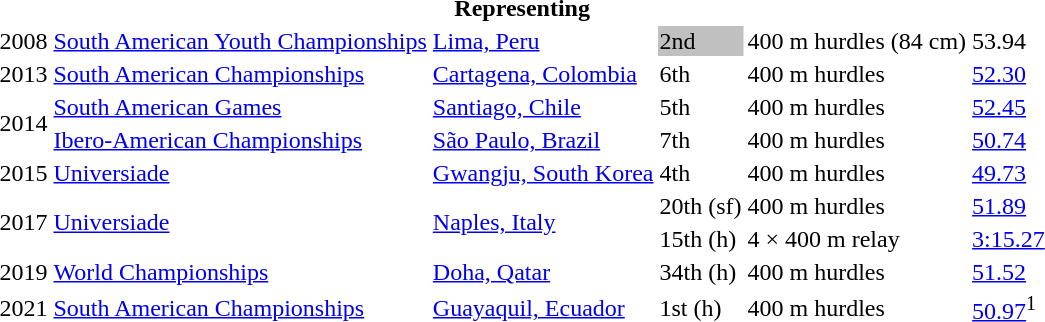<table>
<tr>
<th colspan="6">Representing </th>
</tr>
<tr>
<td>2008</td>
<td><a href='#'>South American Youth Championships</a></td>
<td><a href='#'>Lima, Peru</a></td>
<td bgcolor=silver>2nd</td>
<td>400 m hurdles (84 cm)</td>
<td>53.94</td>
</tr>
<tr>
<td>2013</td>
<td><a href='#'>South American Championships</a></td>
<td><a href='#'>Cartagena, Colombia</a></td>
<td>6th</td>
<td>400 m hurdles</td>
<td><a href='#'>52.30</a></td>
</tr>
<tr>
<td rowspan=2>2014</td>
<td><a href='#'>South American Games</a></td>
<td><a href='#'>Santiago, Chile</a></td>
<td>5th</td>
<td>400 m hurdles</td>
<td><a href='#'>52.45</a></td>
</tr>
<tr>
<td><a href='#'>Ibero-American Championships</a></td>
<td><a href='#'>São Paulo, Brazil</a></td>
<td>7th</td>
<td>400 m hurdles</td>
<td><a href='#'>50.74</a></td>
</tr>
<tr>
<td>2015</td>
<td><a href='#'>Universiade</a></td>
<td><a href='#'>Gwangju, South Korea</a></td>
<td>4th</td>
<td>400 m hurdles</td>
<td><a href='#'>49.73</a></td>
</tr>
<tr>
<td rowspan=2>2017</td>
<td rowspan=2><a href='#'>Universiade</a></td>
<td rowspan=2><a href='#'>Naples, Italy</a></td>
<td>20th (sf)</td>
<td>400 m hurdles</td>
<td><a href='#'>51.89</a></td>
</tr>
<tr>
<td>15th (h)</td>
<td>4 × 400 m relay</td>
<td><a href='#'>3:15.27</a></td>
</tr>
<tr>
<td>2019</td>
<td><a href='#'>World Championships</a></td>
<td><a href='#'>Doha, Qatar</a></td>
<td>34th (h)</td>
<td>400 m hurdles</td>
<td><a href='#'>51.52</a></td>
</tr>
<tr>
<td>2021</td>
<td><a href='#'>South American Championships</a></td>
<td><a href='#'>Guayaquil, Ecuador</a></td>
<td>1st (h)</td>
<td>400 m hurdles</td>
<td><a href='#'>50.97</a><sup>1</sup></td>
</tr>
</table>
